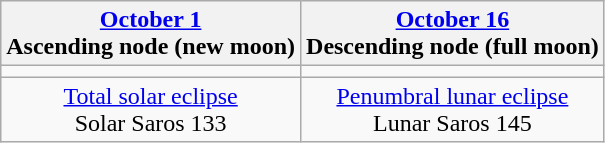<table class="wikitable">
<tr>
<th><a href='#'>October 1</a><br>Ascending node (new moon)</th>
<th><a href='#'>October 16</a><br>Descending node (full moon)</th>
</tr>
<tr>
<td></td>
<td></td>
</tr>
<tr align=center>
<td><a href='#'>Total solar eclipse</a><br>Solar Saros 133</td>
<td><a href='#'>Penumbral lunar eclipse</a><br>Lunar Saros 145</td>
</tr>
</table>
